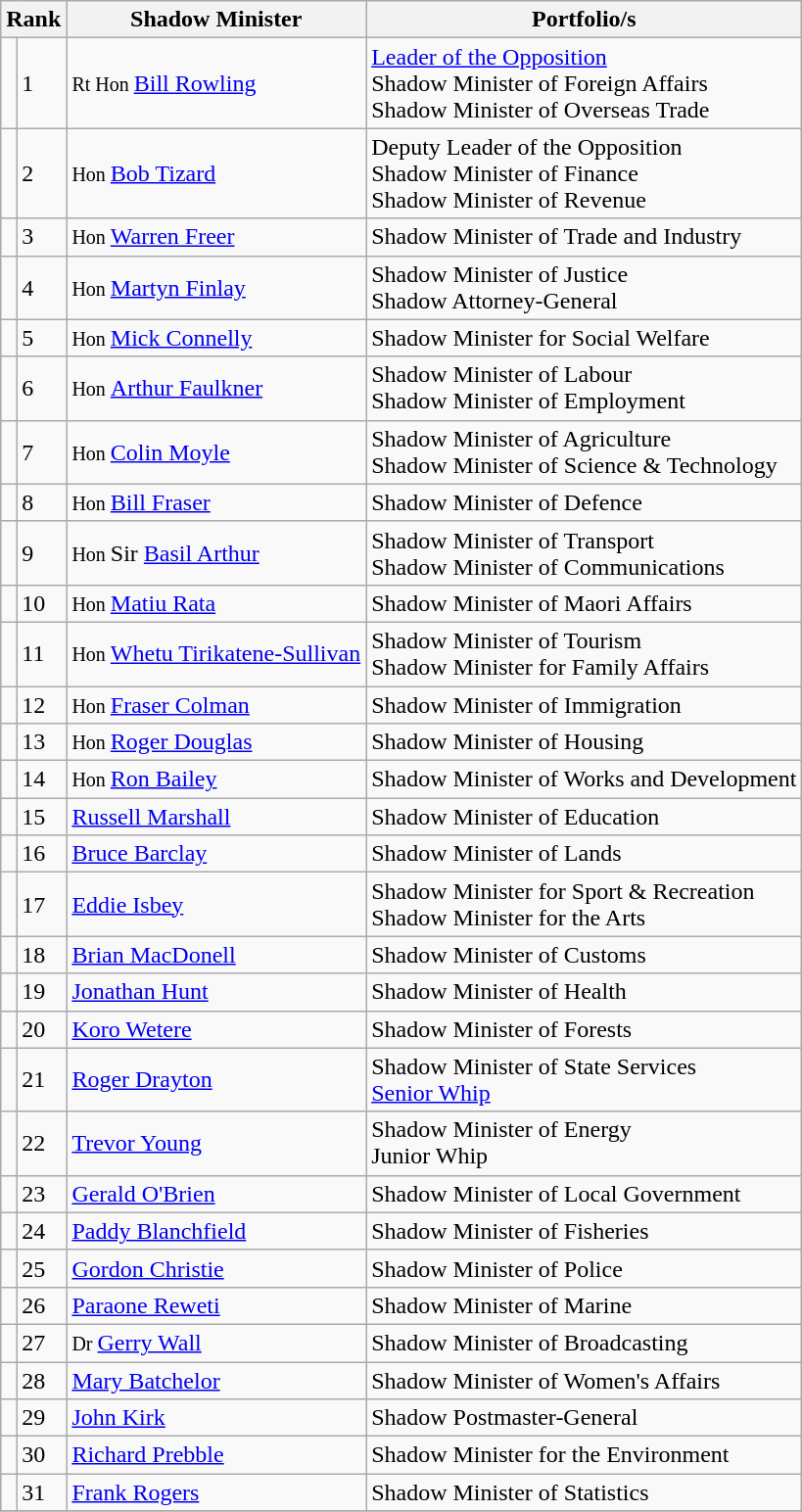<table class="wikitable">
<tr>
<th colspan="2">Rank</th>
<th>Shadow Minister</th>
<th>Portfolio/s</th>
</tr>
<tr>
<td bgcolor=></td>
<td>1</td>
<td><small>Rt Hon </small><a href='#'>Bill Rowling</a></td>
<td><a href='#'>Leader of the Opposition</a><br>Shadow Minister of Foreign Affairs<br>Shadow Minister of Overseas Trade</td>
</tr>
<tr>
<td bgcolor=></td>
<td>2</td>
<td><small>Hon </small><a href='#'>Bob Tizard</a></td>
<td>Deputy Leader of the Opposition<br>Shadow Minister of Finance<br>Shadow Minister of Revenue</td>
</tr>
<tr>
<td bgcolor=></td>
<td>3</td>
<td><small>Hon </small><a href='#'>Warren Freer</a></td>
<td>Shadow Minister of Trade and Industry</td>
</tr>
<tr>
<td bgcolor=></td>
<td>4</td>
<td><small>Hon </small><a href='#'>Martyn Finlay</a></td>
<td>Shadow Minister of Justice<br>Shadow Attorney-General</td>
</tr>
<tr>
<td bgcolor=></td>
<td>5</td>
<td><small>Hon </small><a href='#'>Mick Connelly</a></td>
<td>Shadow Minister for Social Welfare</td>
</tr>
<tr>
<td bgcolor=></td>
<td>6</td>
<td><small>Hon </small><a href='#'>Arthur Faulkner</a></td>
<td>Shadow Minister of Labour<br>Shadow Minister of Employment</td>
</tr>
<tr>
<td bgcolor=></td>
<td>7</td>
<td><small>Hon </small><a href='#'>Colin Moyle</a></td>
<td>Shadow Minister of Agriculture<br>Shadow Minister of Science & Technology</td>
</tr>
<tr>
<td bgcolor=></td>
<td>8</td>
<td><small>Hon </small><a href='#'>Bill Fraser</a></td>
<td>Shadow Minister of Defence</td>
</tr>
<tr>
<td bgcolor=></td>
<td>9</td>
<td><small>Hon </small> Sir <a href='#'>Basil Arthur</a></td>
<td>Shadow Minister of Transport<br>Shadow Minister of Communications</td>
</tr>
<tr>
<td bgcolor=></td>
<td>10</td>
<td><small>Hon </small><a href='#'>Matiu Rata</a></td>
<td>Shadow Minister of Maori Affairs</td>
</tr>
<tr>
<td bgcolor=></td>
<td>11</td>
<td><small>Hon </small><a href='#'>Whetu Tirikatene-Sullivan</a></td>
<td>Shadow Minister of Tourism<br>Shadow Minister for Family Affairs</td>
</tr>
<tr>
<td bgcolor=></td>
<td>12</td>
<td><small>Hon </small><a href='#'>Fraser Colman</a></td>
<td>Shadow Minister of Immigration</td>
</tr>
<tr>
<td bgcolor=></td>
<td>13</td>
<td><small>Hon </small><a href='#'>Roger Douglas</a></td>
<td>Shadow Minister of Housing</td>
</tr>
<tr>
<td bgcolor=></td>
<td>14</td>
<td><small>Hon </small><a href='#'>Ron Bailey</a></td>
<td>Shadow Minister of Works and Development</td>
</tr>
<tr>
<td bgcolor=></td>
<td>15</td>
<td><a href='#'>Russell Marshall</a></td>
<td>Shadow Minister of Education</td>
</tr>
<tr>
<td bgcolor=></td>
<td>16</td>
<td><a href='#'>Bruce Barclay</a></td>
<td>Shadow Minister of Lands</td>
</tr>
<tr>
<td bgcolor=></td>
<td>17</td>
<td><a href='#'>Eddie Isbey</a></td>
<td>Shadow Minister for Sport & Recreation<br>Shadow Minister for the Arts</td>
</tr>
<tr>
<td bgcolor=></td>
<td>18</td>
<td><a href='#'>Brian MacDonell</a></td>
<td>Shadow Minister of Customs</td>
</tr>
<tr>
<td bgcolor=></td>
<td>19</td>
<td><a href='#'>Jonathan Hunt</a></td>
<td>Shadow Minister of Health</td>
</tr>
<tr>
<td bgcolor=></td>
<td>20</td>
<td><a href='#'>Koro Wetere</a></td>
<td>Shadow Minister of Forests</td>
</tr>
<tr>
<td bgcolor=></td>
<td>21</td>
<td><a href='#'>Roger Drayton</a></td>
<td>Shadow Minister of State Services<br><a href='#'>Senior Whip</a></td>
</tr>
<tr>
<td bgcolor=></td>
<td>22</td>
<td><a href='#'>Trevor Young</a></td>
<td>Shadow Minister of Energy<br>Junior Whip</td>
</tr>
<tr>
<td bgcolor=></td>
<td>23</td>
<td><a href='#'>Gerald O'Brien</a></td>
<td>Shadow Minister of Local Government</td>
</tr>
<tr>
<td bgcolor=></td>
<td>24</td>
<td><a href='#'>Paddy Blanchfield</a></td>
<td>Shadow Minister of Fisheries</td>
</tr>
<tr>
<td bgcolor=></td>
<td>25</td>
<td><a href='#'>Gordon Christie</a></td>
<td>Shadow Minister of Police</td>
</tr>
<tr>
<td bgcolor=></td>
<td>26</td>
<td><a href='#'>Paraone Reweti</a></td>
<td>Shadow Minister of Marine</td>
</tr>
<tr>
<td bgcolor=></td>
<td>27</td>
<td><small>Dr </small><a href='#'>Gerry Wall</a></td>
<td>Shadow Minister of Broadcasting</td>
</tr>
<tr>
<td bgcolor=></td>
<td>28</td>
<td><a href='#'>Mary Batchelor</a></td>
<td>Shadow Minister of Women's Affairs</td>
</tr>
<tr>
<td bgcolor=></td>
<td>29</td>
<td><a href='#'>John Kirk</a></td>
<td>Shadow Postmaster-General</td>
</tr>
<tr>
<td bgcolor=></td>
<td>30</td>
<td><a href='#'>Richard Prebble</a></td>
<td>Shadow Minister for the Environment</td>
</tr>
<tr>
<td bgcolor=></td>
<td>31</td>
<td><a href='#'>Frank Rogers</a></td>
<td>Shadow Minister of Statistics</td>
</tr>
<tr>
</tr>
</table>
